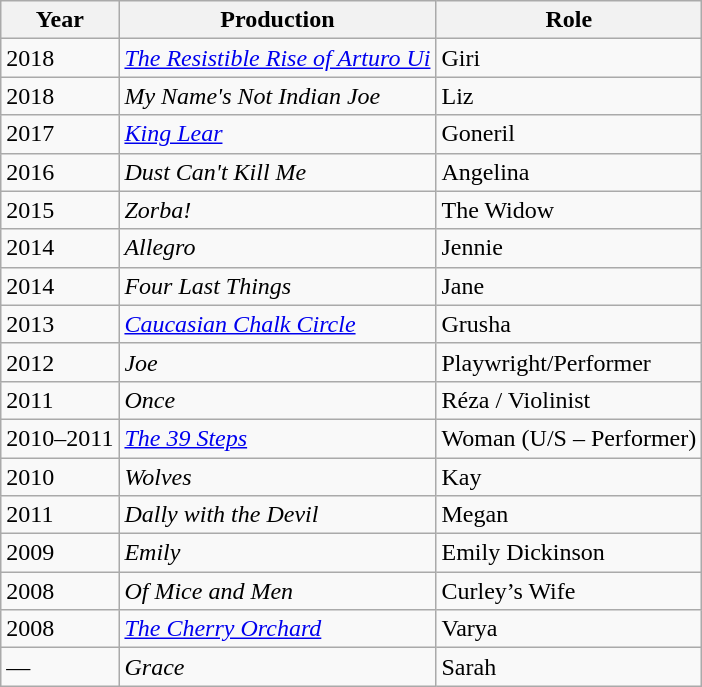<table class="wikitable">
<tr>
<th>Year</th>
<th>Production</th>
<th>Role</th>
</tr>
<tr>
<td>2018</td>
<td><em><a href='#'>The Resistible Rise of Arturo Ui</a></em></td>
<td>Giri</td>
</tr>
<tr>
<td>2018</td>
<td><em>My Name's Not Indian Joe</em></td>
<td>Liz</td>
</tr>
<tr>
<td>2017</td>
<td><em><a href='#'>King Lear</a></em></td>
<td>Goneril</td>
</tr>
<tr>
<td>2016</td>
<td><em>Dust Can't Kill Me</em></td>
<td>Angelina</td>
</tr>
<tr>
<td>2015</td>
<td><em>Zorba!</em></td>
<td>The Widow</td>
</tr>
<tr>
<td>2014</td>
<td><em>Allegro</em></td>
<td>Jennie</td>
</tr>
<tr>
<td>2014</td>
<td><em>Four Last Things</em></td>
<td>Jane</td>
</tr>
<tr>
<td>2013</td>
<td><em><a href='#'>Caucasian Chalk Circle</a></em></td>
<td>Grusha</td>
</tr>
<tr>
<td>2012</td>
<td><em>Joe</em></td>
<td>Playwright/Performer</td>
</tr>
<tr>
<td>2011</td>
<td><em>Once</em></td>
<td>Réza / Violinist</td>
</tr>
<tr>
<td>2010–2011</td>
<td><em><a href='#'>The 39 Steps</a></em></td>
<td>Woman (U/S – Performer)</td>
</tr>
<tr>
<td>2010</td>
<td><em>Wolves</em></td>
<td>Kay</td>
</tr>
<tr>
<td>2011</td>
<td><em>Dally with the Devil</em></td>
<td>Megan</td>
</tr>
<tr>
<td>2009</td>
<td><em>Emily</em></td>
<td>Emily Dickinson</td>
</tr>
<tr>
<td>2008</td>
<td><em>Of Mice and Men</em></td>
<td>Curley’s Wife</td>
</tr>
<tr>
<td>2008</td>
<td><em><a href='#'>The Cherry Orchard</a></em></td>
<td>Varya</td>
</tr>
<tr>
<td>—</td>
<td><em>Grace</em></td>
<td>Sarah</td>
</tr>
</table>
